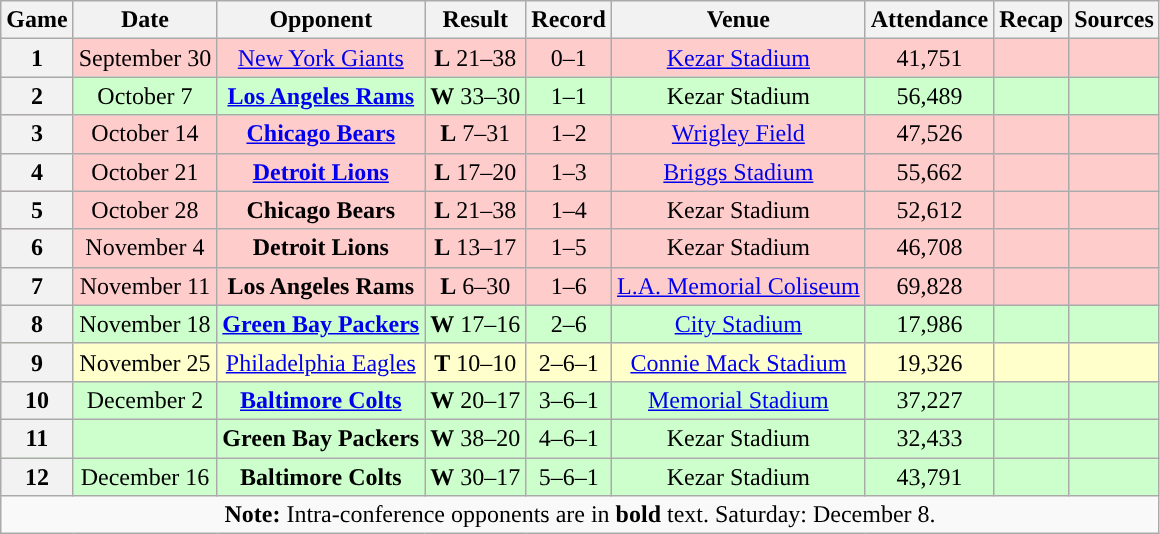<table class="wikitable" style="text-align:center">
<tr>
<th>Game</th>
<th>Date</th>
<th>Opponent</th>
<th>Result</th>
<th>Record</th>
<th>Venue</th>
<th>Attendance</th>
<th>Recap</th>
<th>Sources</th>
</tr>
<tr style="background:#fcc">
<th>1</th>
<td>September 30</td>
<td><a href='#'>New York Giants</a></td>
<td><strong>L</strong> 21–38</td>
<td>0–1</td>
<td><a href='#'>Kezar Stadium</a></td>
<td>41,751</td>
<td></td>
<td></td>
</tr>
<tr style="background:#cfc">
<th>2</th>
<td>October 7</td>
<td><strong><a href='#'>Los Angeles Rams</a></strong></td>
<td><strong>W</strong> 33–30</td>
<td>1–1</td>
<td>Kezar Stadium</td>
<td>56,489</td>
<td></td>
<td></td>
</tr>
<tr style="background:#fcc">
<th>3</th>
<td>October 14</td>
<td><strong><a href='#'>Chicago Bears</a></strong></td>
<td><strong>L</strong> 7–31</td>
<td>1–2</td>
<td><a href='#'>Wrigley Field</a></td>
<td>47,526</td>
<td></td>
<td></td>
</tr>
<tr style="background:#fcc">
<th>4</th>
<td>October 21</td>
<td><strong><a href='#'>Detroit Lions</a></strong></td>
<td><strong>L</strong> 17–20</td>
<td>1–3</td>
<td><a href='#'>Briggs Stadium</a></td>
<td>55,662</td>
<td></td>
<td></td>
</tr>
<tr style="background:#fcc">
<th>5</th>
<td>October 28</td>
<td><strong>Chicago Bears</strong></td>
<td><strong>L</strong> 21–38</td>
<td>1–4</td>
<td>Kezar Stadium</td>
<td>52,612</td>
<td></td>
<td></td>
</tr>
<tr style="background:#fcc">
<th>6</th>
<td>November 4</td>
<td><strong>Detroit Lions</strong></td>
<td><strong>L</strong> 13–17</td>
<td>1–5</td>
<td>Kezar Stadium</td>
<td>46,708</td>
<td></td>
<td></td>
</tr>
<tr style="background:#fcc">
<th>7</th>
<td>November 11</td>
<td><strong>Los Angeles Rams</strong></td>
<td><strong>L</strong> 6–30</td>
<td>1–6</td>
<td><a href='#'>L.A. Memorial Coliseum</a></td>
<td>69,828</td>
<td></td>
<td></td>
</tr>
<tr style="background:#cfc">
<th>8</th>
<td>November 18</td>
<td><strong><a href='#'>Green Bay Packers</a></strong></td>
<td><strong>W</strong> 17–16</td>
<td>2–6</td>
<td><a href='#'>City Stadium</a></td>
<td>17,986</td>
<td></td>
<td></td>
</tr>
<tr style="background:#ffc">
<th>9</th>
<td>November 25</td>
<td><a href='#'>Philadelphia Eagles</a></td>
<td><strong>T</strong> 10–10</td>
<td>2–6–1</td>
<td><a href='#'>Connie Mack Stadium</a></td>
<td>19,326</td>
<td></td>
<td></td>
</tr>
<tr style="background:#cfc">
<th>10</th>
<td>December 2</td>
<td><strong><a href='#'>Baltimore Colts</a></strong></td>
<td><strong>W</strong> 20–17</td>
<td>3–6–1</td>
<td><a href='#'>Memorial Stadium</a></td>
<td>37,227</td>
<td></td>
<td></td>
</tr>
<tr style="background:#cfc">
<th>11</th>
<td></td>
<td><strong>Green Bay Packers</strong></td>
<td><strong>W</strong> 38–20</td>
<td>4–6–1</td>
<td>Kezar Stadium</td>
<td>32,433</td>
<td></td>
<td></td>
</tr>
<tr style="background:#cfc">
<th>12</th>
<td>December 16</td>
<td><strong>Baltimore Colts</strong></td>
<td><strong>W</strong> 30–17</td>
<td>5–6–1</td>
<td>Kezar Stadium</td>
<td>43,791</td>
<td></td>
<td></td>
</tr>
<tr>
<td colspan="10"><strong>Note:</strong> Intra-conference opponents are in <strong>bold</strong> text. Saturday: December 8.</td>
</tr>
</table>
